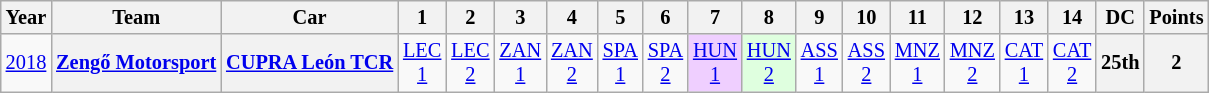<table class="wikitable" style="text-align:center; font-size:85%">
<tr>
<th>Year</th>
<th>Team</th>
<th>Car</th>
<th>1</th>
<th>2</th>
<th>3</th>
<th>4</th>
<th>5</th>
<th>6</th>
<th>7</th>
<th>8</th>
<th>9</th>
<th>10</th>
<th>11</th>
<th>12</th>
<th>13</th>
<th>14</th>
<th>DC</th>
<th>Points</th>
</tr>
<tr>
<td><a href='#'>2018</a></td>
<th><a href='#'>Zengő Motorsport</a></th>
<th><a href='#'>CUPRA León TCR</a></th>
<td><a href='#'>LEC<br>1</a></td>
<td><a href='#'>LEC<br>2</a></td>
<td><a href='#'>ZAN<br>1</a></td>
<td><a href='#'>ZAN<br>2</a></td>
<td><a href='#'>SPA<br>1</a></td>
<td><a href='#'>SPA<br>2</a></td>
<td style="background:#EFCFFF;"><a href='#'>HUN<br>1</a><br></td>
<td style="background:#DFFFDF;"><a href='#'>HUN<br>2</a><br></td>
<td><a href='#'>ASS<br>1</a></td>
<td><a href='#'>ASS<br>2</a></td>
<td><a href='#'>MNZ<br>1</a></td>
<td><a href='#'>MNZ<br>2</a></td>
<td><a href='#'>CAT<br>1</a></td>
<td><a href='#'>CAT<br>2</a></td>
<th>25th</th>
<th>2</th>
</tr>
</table>
